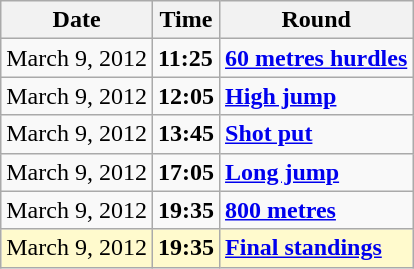<table class="wikitable">
<tr>
<th>Date</th>
<th>Time</th>
<th>Round</th>
</tr>
<tr>
<td>March 9, 2012</td>
<td><strong>11:25</strong></td>
<td><strong><a href='#'>60 metres hurdles</a></strong></td>
</tr>
<tr>
<td>March 9, 2012</td>
<td><strong>12:05</strong></td>
<td><strong><a href='#'>High jump</a></strong></td>
</tr>
<tr>
<td>March 9, 2012</td>
<td><strong>13:45</strong></td>
<td><strong><a href='#'>Shot put</a></strong></td>
</tr>
<tr>
<td>March 9, 2012</td>
<td><strong>17:05</strong></td>
<td><strong><a href='#'>Long jump</a></strong></td>
</tr>
<tr>
<td>March 9, 2012</td>
<td><strong>19:35</strong></td>
<td><strong><a href='#'>800 metres</a></strong></td>
</tr>
<tr style=background:lemonchiffon>
<td>March 9, 2012</td>
<td><strong>19:35</strong></td>
<td><strong><a href='#'>Final standings</a></strong></td>
</tr>
</table>
